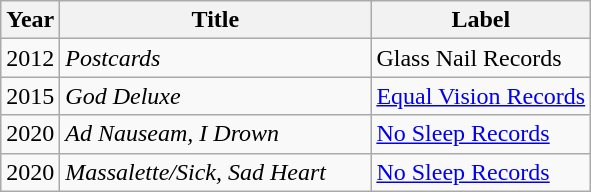<table class="wikitable">
<tr>
<th rowspan="1">Year</th>
<th width="200" rowspan="1">Title</th>
<th rowspan="1">Label</th>
</tr>
<tr>
<td>2012</td>
<td><em>Postcards</em></td>
<td rowspan="1">Glass Nail Records</td>
</tr>
<tr>
<td>2015</td>
<td><em>God Deluxe</em></td>
<td><a href='#'>Equal Vision Records</a></td>
</tr>
<tr>
<td>2020</td>
<td><em>Ad Nauseam, I Drown</em></td>
<td><a href='#'>No Sleep Records</a></td>
</tr>
<tr>
<td>2020</td>
<td><em>Massalette/Sick, Sad Heart</em></td>
<td><a href='#'>No Sleep Records</a></td>
</tr>
</table>
